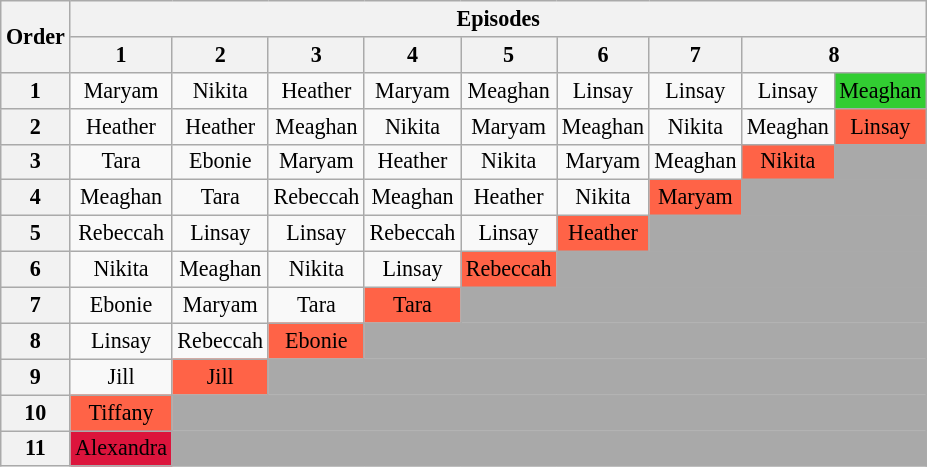<table class="wikitable" style="text-align:center; font-size:92%">
<tr>
<th rowspan=2>Order</th>
<th colspan=13>Episodes</th>
</tr>
<tr>
<th>1</th>
<th>2</th>
<th>3</th>
<th>4</th>
<th>5</th>
<th>6</th>
<th>7</th>
<th colspan=2>8</th>
</tr>
<tr>
<th>1</th>
<td>Maryam</td>
<td>Nikita</td>
<td>Heather</td>
<td>Maryam</td>
<td>Meaghan</td>
<td>Linsay</td>
<td>Linsay</td>
<td>Linsay</td>
<td style="background:limegreen;">Meaghan</td>
</tr>
<tr>
<th>2</th>
<td>Heather</td>
<td>Heather</td>
<td>Meaghan</td>
<td>Nikita</td>
<td>Maryam</td>
<td>Meaghan</td>
<td>Nikita</td>
<td>Meaghan</td>
<td style="background:tomato;">Linsay</td>
</tr>
<tr>
<th>3</th>
<td>Tara</td>
<td>Ebonie</td>
<td>Maryam</td>
<td>Heather</td>
<td>Nikita</td>
<td>Maryam</td>
<td>Meaghan</td>
<td style="background:tomato;">Nikita</td>
<td style="background:darkgrey;"></td>
</tr>
<tr>
<th>4</th>
<td>Meaghan</td>
<td>Tara</td>
<td>Rebeccah</td>
<td>Meaghan</td>
<td>Heather</td>
<td>Nikita</td>
<td style="background:tomato;">Maryam</td>
<td style="background:darkgrey;" colspan="2"></td>
</tr>
<tr>
<th>5</th>
<td>Rebeccah</td>
<td>Linsay</td>
<td>Linsay</td>
<td>Rebeccah</td>
<td>Linsay</td>
<td style="background:tomato;">Heather</td>
<td style="background:darkgrey;" colspan="3"></td>
</tr>
<tr>
<th>6</th>
<td>Nikita</td>
<td>Meaghan</td>
<td>Nikita</td>
<td>Linsay</td>
<td style="background:tomato;">Rebeccah</td>
<td style="background-color:darkgrey; background-color:darkgrey;" colspan="4"></td>
</tr>
<tr>
<th>7</th>
<td>Ebonie</td>
<td>Maryam</td>
<td>Tara</td>
<td style="background:tomato;">Tara</td>
<td colspan="5" style="background:darkgrey;"></td>
</tr>
<tr>
<th>8</th>
<td>Linsay</td>
<td>Rebeccah</td>
<td style="background:tomato;">Ebonie</td>
<td style="background:darkgrey;" colspan="6"></td>
</tr>
<tr>
<th>9</th>
<td>Jill</td>
<td style="background:tomato;">Jill</td>
<td style="background:darkgrey;" colspan="7"></td>
</tr>
<tr>
<th>10</th>
<td style="background:tomato;">Tiffany</td>
<td style="background:darkgrey;" colspan="8"></td>
</tr>
<tr>
<th>11</th>
<td bgcolor="crimson"><span>Alexandra</span></td>
<td colspan="8" style="background:darkgrey;"></td>
</tr>
</table>
